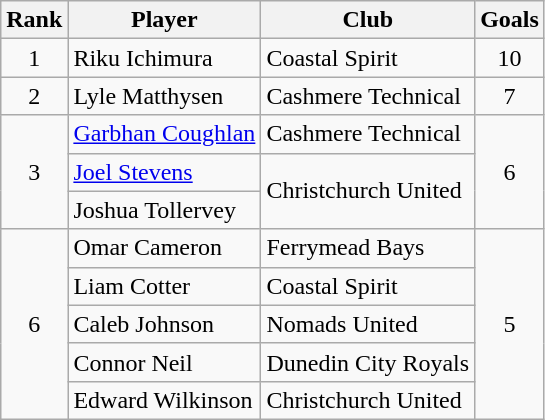<table class="wikitable" style="text-align:center">
<tr>
<th>Rank</th>
<th>Player</th>
<th>Club</th>
<th>Goals</th>
</tr>
<tr>
<td>1</td>
<td align=left>Riku Ichimura</td>
<td align=left>Coastal Spirit</td>
<td>10</td>
</tr>
<tr>
<td>2</td>
<td align=left>Lyle Matthysen</td>
<td align=left>Cashmere Technical</td>
<td>7</td>
</tr>
<tr>
<td rowspan=3>3</td>
<td align=left><a href='#'>Garbhan Coughlan</a></td>
<td align=left>Cashmere Technical</td>
<td rowspan=3>6</td>
</tr>
<tr>
<td align=left><a href='#'>Joel Stevens</a></td>
<td align=left rowspan=2>Christchurch United</td>
</tr>
<tr>
<td align=left>Joshua Tollervey</td>
</tr>
<tr>
<td rowspan=5>6</td>
<td align=left>Omar Cameron</td>
<td align=left>Ferrymead Bays</td>
<td rowspan=5>5</td>
</tr>
<tr>
<td align=left>Liam Cotter</td>
<td align=left>Coastal Spirit</td>
</tr>
<tr>
<td align=left>Caleb Johnson</td>
<td align=left>Nomads United</td>
</tr>
<tr>
<td align=left>Connor Neil</td>
<td align=left>Dunedin City Royals</td>
</tr>
<tr>
<td align=left>Edward Wilkinson</td>
<td align=left>Christchurch United<br></td>
</tr>
</table>
